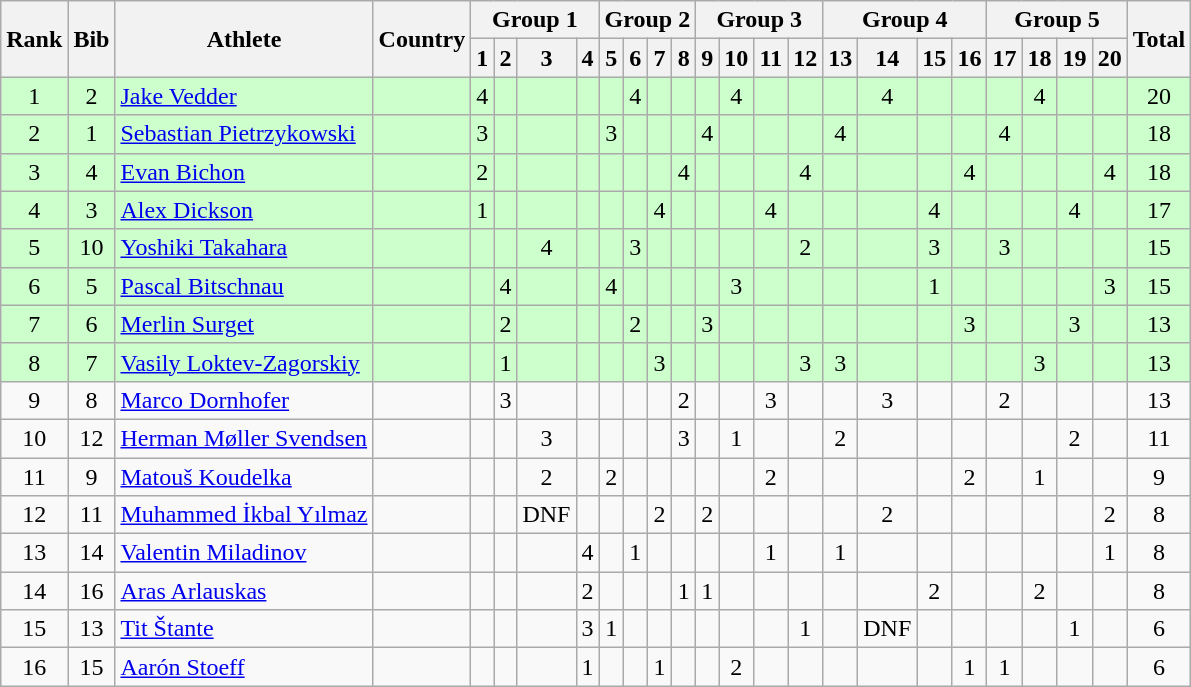<table class="wikitable sortable" style="text-align:center;">
<tr>
<th rowspan=2>Rank</th>
<th rowspan=2>Bib</th>
<th rowspan=2>Athlete</th>
<th rowspan=2>Country</th>
<th colspan=4>Group 1</th>
<th colspan=4>Group 2</th>
<th colspan=4>Group 3</th>
<th colspan=4>Group 4</th>
<th colspan=4>Group 5</th>
<th rowspan=2 class=unsortable>Total</th>
</tr>
<tr>
<th class=unsortable>1</th>
<th class=unsortable>2</th>
<th class=unsortable>3</th>
<th class=unsortable>4</th>
<th class=unsortable>5</th>
<th class=unsortable>6</th>
<th class=unsortable>7</th>
<th class=unsortable>8</th>
<th class=unsortable>9</th>
<th class=unsortable>10</th>
<th class=unsortable>11</th>
<th class=unsortable>12</th>
<th class=unsortable>13</th>
<th class=unsortable>14</th>
<th class=unsortable>15</th>
<th class=unsortable>16</th>
<th class=unsortable>17</th>
<th class=unsortable>18</th>
<th class=unsortable>19</th>
<th class=unsortable>20</th>
</tr>
<tr bgcolor=ccffcc>
<td>1</td>
<td>2</td>
<td align=left><a href='#'>Jake Vedder</a></td>
<td align=left></td>
<td>4</td>
<td></td>
<td></td>
<td></td>
<td></td>
<td>4</td>
<td></td>
<td></td>
<td></td>
<td>4</td>
<td></td>
<td></td>
<td></td>
<td>4</td>
<td></td>
<td></td>
<td></td>
<td>4</td>
<td></td>
<td></td>
<td>20</td>
</tr>
<tr bgcolor=ccffcc>
<td>2</td>
<td>1</td>
<td align=left><a href='#'>Sebastian Pietrzykowski</a></td>
<td align=left></td>
<td>3</td>
<td></td>
<td></td>
<td></td>
<td>3</td>
<td></td>
<td></td>
<td></td>
<td>4</td>
<td></td>
<td></td>
<td></td>
<td>4</td>
<td></td>
<td></td>
<td></td>
<td>4</td>
<td></td>
<td></td>
<td></td>
<td>18</td>
</tr>
<tr bgcolor=ccffcc>
<td>3</td>
<td>4</td>
<td align=left><a href='#'>Evan Bichon</a></td>
<td align=left></td>
<td>2</td>
<td></td>
<td></td>
<td></td>
<td></td>
<td></td>
<td></td>
<td>4</td>
<td></td>
<td></td>
<td></td>
<td>4</td>
<td></td>
<td></td>
<td></td>
<td>4</td>
<td></td>
<td></td>
<td></td>
<td>4</td>
<td>18</td>
</tr>
<tr bgcolor=ccffcc>
<td>4</td>
<td>3</td>
<td align=left><a href='#'>Alex Dickson</a></td>
<td align=left></td>
<td>1</td>
<td></td>
<td></td>
<td></td>
<td></td>
<td></td>
<td>4</td>
<td></td>
<td></td>
<td></td>
<td>4</td>
<td></td>
<td></td>
<td></td>
<td>4</td>
<td></td>
<td></td>
<td></td>
<td>4</td>
<td></td>
<td>17</td>
</tr>
<tr bgcolor=ccffcc>
<td>5</td>
<td>10</td>
<td align=left><a href='#'>Yoshiki Takahara</a></td>
<td align=left></td>
<td></td>
<td></td>
<td>4</td>
<td></td>
<td></td>
<td>3</td>
<td></td>
<td></td>
<td></td>
<td></td>
<td></td>
<td>2</td>
<td></td>
<td></td>
<td>3</td>
<td></td>
<td>3</td>
<td></td>
<td></td>
<td></td>
<td>15</td>
</tr>
<tr bgcolor=ccffcc>
<td>6</td>
<td>5</td>
<td align=left><a href='#'>Pascal Bitschnau</a></td>
<td align=left></td>
<td></td>
<td>4</td>
<td></td>
<td></td>
<td>4</td>
<td></td>
<td></td>
<td></td>
<td></td>
<td>3</td>
<td></td>
<td></td>
<td></td>
<td></td>
<td>1</td>
<td></td>
<td></td>
<td></td>
<td></td>
<td>3</td>
<td>15</td>
</tr>
<tr bgcolor=ccffcc>
<td>7</td>
<td>6</td>
<td align=left><a href='#'>Merlin Surget</a></td>
<td align=left></td>
<td></td>
<td>2</td>
<td></td>
<td></td>
<td></td>
<td>2</td>
<td></td>
<td></td>
<td>3</td>
<td></td>
<td></td>
<td></td>
<td></td>
<td></td>
<td></td>
<td>3</td>
<td></td>
<td></td>
<td>3</td>
<td></td>
<td>13</td>
</tr>
<tr bgcolor=ccffcc>
<td>8</td>
<td>7</td>
<td align=left><a href='#'>Vasily Loktev-Zagorskiy</a></td>
<td align=left></td>
<td></td>
<td>1</td>
<td></td>
<td></td>
<td></td>
<td></td>
<td>3</td>
<td></td>
<td></td>
<td></td>
<td></td>
<td>3</td>
<td>3</td>
<td></td>
<td></td>
<td></td>
<td></td>
<td>3</td>
<td></td>
<td></td>
<td>13</td>
</tr>
<tr>
<td>9</td>
<td>8</td>
<td align=left><a href='#'>Marco Dornhofer</a></td>
<td align=left></td>
<td></td>
<td>3</td>
<td></td>
<td></td>
<td></td>
<td></td>
<td></td>
<td>2</td>
<td></td>
<td></td>
<td>3</td>
<td></td>
<td></td>
<td>3</td>
<td></td>
<td></td>
<td>2</td>
<td></td>
<td></td>
<td></td>
<td>13</td>
</tr>
<tr>
<td>10</td>
<td>12</td>
<td align=left><a href='#'>Herman Møller Svendsen</a></td>
<td align=left></td>
<td></td>
<td></td>
<td>3</td>
<td></td>
<td></td>
<td></td>
<td></td>
<td>3</td>
<td></td>
<td>1</td>
<td></td>
<td></td>
<td>2</td>
<td></td>
<td></td>
<td></td>
<td></td>
<td></td>
<td>2</td>
<td></td>
<td>11</td>
</tr>
<tr>
<td>11</td>
<td>9</td>
<td align=left><a href='#'>Matouš Koudelka</a></td>
<td align=left></td>
<td></td>
<td></td>
<td>2</td>
<td></td>
<td>2</td>
<td></td>
<td></td>
<td></td>
<td></td>
<td></td>
<td>2</td>
<td></td>
<td></td>
<td></td>
<td></td>
<td>2</td>
<td></td>
<td>1</td>
<td></td>
<td></td>
<td>9</td>
</tr>
<tr>
<td>12</td>
<td>11</td>
<td align=left><a href='#'>Muhammed İkbal Yılmaz</a></td>
<td align=left></td>
<td></td>
<td></td>
<td>DNF</td>
<td></td>
<td></td>
<td></td>
<td>2</td>
<td></td>
<td>2</td>
<td></td>
<td></td>
<td></td>
<td></td>
<td>2</td>
<td></td>
<td></td>
<td></td>
<td></td>
<td></td>
<td>2</td>
<td>8</td>
</tr>
<tr>
<td>13</td>
<td>14</td>
<td align=left><a href='#'>Valentin Miladinov</a></td>
<td align=left></td>
<td></td>
<td></td>
<td></td>
<td>4</td>
<td></td>
<td>1</td>
<td></td>
<td></td>
<td></td>
<td></td>
<td>1</td>
<td></td>
<td>1</td>
<td></td>
<td></td>
<td></td>
<td></td>
<td></td>
<td></td>
<td>1</td>
<td>8</td>
</tr>
<tr>
<td>14</td>
<td>16</td>
<td align=left><a href='#'>Aras Arlauskas</a></td>
<td align=left></td>
<td></td>
<td></td>
<td></td>
<td>2</td>
<td></td>
<td></td>
<td></td>
<td>1</td>
<td>1</td>
<td></td>
<td></td>
<td></td>
<td></td>
<td></td>
<td>2</td>
<td></td>
<td></td>
<td>2</td>
<td></td>
<td></td>
<td>8</td>
</tr>
<tr>
<td>15</td>
<td>13</td>
<td align=left><a href='#'>Tit Štante</a></td>
<td align=left></td>
<td></td>
<td></td>
<td></td>
<td>3</td>
<td>1</td>
<td></td>
<td></td>
<td></td>
<td></td>
<td></td>
<td></td>
<td>1</td>
<td></td>
<td>DNF</td>
<td></td>
<td></td>
<td></td>
<td></td>
<td>1</td>
<td></td>
<td>6</td>
</tr>
<tr>
<td>16</td>
<td>15</td>
<td align=left><a href='#'>Aarón Stoeff</a></td>
<td align=left></td>
<td></td>
<td></td>
<td></td>
<td>1</td>
<td></td>
<td></td>
<td>1</td>
<td></td>
<td></td>
<td>2</td>
<td></td>
<td></td>
<td></td>
<td></td>
<td></td>
<td>1</td>
<td>1</td>
<td></td>
<td></td>
<td></td>
<td>6</td>
</tr>
</table>
